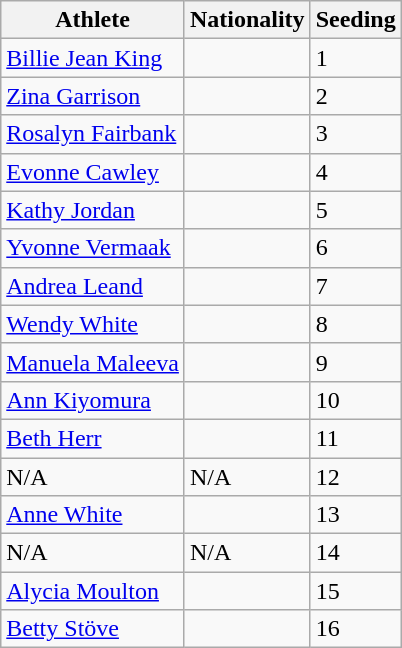<table class="wikitable" border="1">
<tr>
<th>Athlete</th>
<th>Nationality</th>
<th>Seeding</th>
</tr>
<tr>
<td><a href='#'>Billie Jean King</a></td>
<td></td>
<td>1</td>
</tr>
<tr>
<td><a href='#'>Zina Garrison</a></td>
<td></td>
<td>2</td>
</tr>
<tr>
<td><a href='#'>Rosalyn Fairbank</a></td>
<td></td>
<td>3</td>
</tr>
<tr>
<td><a href='#'>Evonne Cawley</a></td>
<td></td>
<td>4</td>
</tr>
<tr>
<td><a href='#'>Kathy Jordan</a></td>
<td></td>
<td>5</td>
</tr>
<tr>
<td><a href='#'>Yvonne Vermaak</a></td>
<td></td>
<td>6</td>
</tr>
<tr>
<td><a href='#'>Andrea Leand</a></td>
<td></td>
<td>7</td>
</tr>
<tr>
<td><a href='#'>Wendy White</a></td>
<td></td>
<td>8</td>
</tr>
<tr>
<td><a href='#'>Manuela Maleeva</a></td>
<td></td>
<td>9</td>
</tr>
<tr>
<td><a href='#'>Ann Kiyomura</a></td>
<td></td>
<td>10</td>
</tr>
<tr>
<td><a href='#'>Beth Herr</a></td>
<td></td>
<td>11</td>
</tr>
<tr>
<td>N/A</td>
<td>N/A</td>
<td>12</td>
</tr>
<tr>
<td><a href='#'>Anne White</a></td>
<td></td>
<td>13</td>
</tr>
<tr>
<td>N/A</td>
<td>N/A</td>
<td>14</td>
</tr>
<tr>
<td><a href='#'>Alycia Moulton</a></td>
<td></td>
<td>15</td>
</tr>
<tr>
<td><a href='#'>Betty Stöve</a></td>
<td></td>
<td>16</td>
</tr>
</table>
